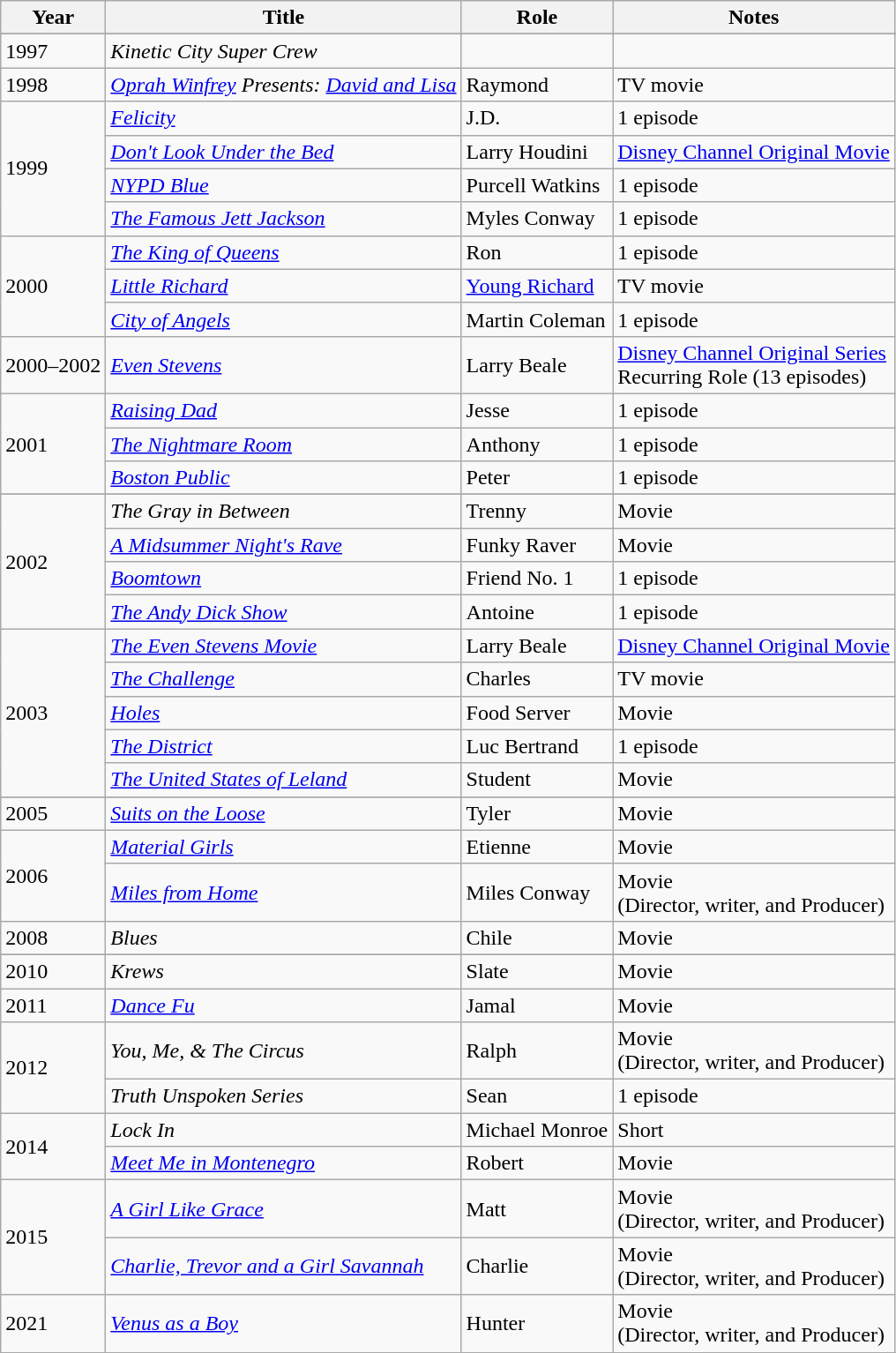<table class="wikitable sortable">
<tr>
<th>Year</th>
<th>Title</th>
<th>Role</th>
<th>Notes</th>
</tr>
<tr>
</tr>
<tr>
<td>1997</td>
<td><em>Kinetic City Super Crew</em></td>
<td></td>
<td></td>
</tr>
<tr>
<td>1998</td>
<td><em><a href='#'>Oprah Winfrey</a> Presents: <a href='#'>David and Lisa</a></em></td>
<td>Raymond</td>
<td>TV movie</td>
</tr>
<tr>
<td rowspan=4>1999</td>
<td><em><a href='#'>Felicity</a></em></td>
<td>J.D.</td>
<td>1 episode</td>
</tr>
<tr>
<td><em><a href='#'>Don't Look Under the Bed</a></em></td>
<td>Larry Houdini</td>
<td><a href='#'>Disney Channel Original Movie</a></td>
</tr>
<tr>
<td><em><a href='#'>NYPD Blue</a></em></td>
<td>Purcell Watkins</td>
<td>1 episode</td>
</tr>
<tr>
<td><em><a href='#'>The Famous Jett Jackson</a></em></td>
<td>Myles Conway</td>
<td>1 episode</td>
</tr>
<tr>
<td rowspan=3>2000</td>
<td><em><a href='#'>The King of Queens</a></em></td>
<td>Ron</td>
<td>1 episode</td>
</tr>
<tr>
<td><em><a href='#'>Little Richard</a></em></td>
<td><a href='#'>Young Richard</a></td>
<td>TV movie</td>
</tr>
<tr>
<td><em><a href='#'>City of Angels</a></em></td>
<td>Martin Coleman</td>
<td>1 episode</td>
</tr>
<tr>
<td>2000–2002</td>
<td><em><a href='#'>Even Stevens</a></em></td>
<td>Larry Beale</td>
<td><a href='#'>Disney Channel Original Series</a><br>Recurring Role (13 episodes)</td>
</tr>
<tr>
<td rowspan=3>2001</td>
<td><em><a href='#'>Raising Dad</a></em></td>
<td>Jesse</td>
<td>1 episode</td>
</tr>
<tr>
<td><em><a href='#'>The Nightmare Room</a></em></td>
<td>Anthony</td>
<td>1 episode</td>
</tr>
<tr>
<td><em><a href='#'>Boston Public</a></em></td>
<td>Peter</td>
<td>1 episode</td>
</tr>
<tr>
</tr>
<tr>
<td rowspan=4>2002</td>
<td><em>The Gray in Between</em></td>
<td>Trenny</td>
<td>Movie</td>
</tr>
<tr>
<td><em><a href='#'>A Midsummer Night's Rave</a></em></td>
<td>Funky Raver</td>
<td>Movie</td>
</tr>
<tr>
<td><em><a href='#'>Boomtown</a></em></td>
<td>Friend No. 1</td>
<td>1 episode</td>
</tr>
<tr>
<td><em><a href='#'>The Andy Dick Show</a></em></td>
<td>Antoine</td>
<td>1 episode</td>
</tr>
<tr>
<td rowspan=5>2003</td>
<td><em><a href='#'>The Even Stevens Movie</a></em></td>
<td>Larry Beale</td>
<td><a href='#'>Disney Channel Original Movie</a></td>
</tr>
<tr>
<td><em><a href='#'>The Challenge</a></em></td>
<td>Charles</td>
<td>TV movie</td>
</tr>
<tr>
<td><em><a href='#'>Holes</a></em></td>
<td>Food Server</td>
<td>Movie</td>
</tr>
<tr>
<td><em><a href='#'>The District</a></em></td>
<td>Luc Bertrand</td>
<td>1 episode</td>
</tr>
<tr>
<td><em><a href='#'>The United States of Leland</a></em></td>
<td>Student</td>
<td>Movie</td>
</tr>
<tr>
</tr>
<tr>
<td>2005</td>
<td><em><a href='#'>Suits on the Loose</a></em></td>
<td>Tyler</td>
<td>Movie</td>
</tr>
<tr>
<td rowspan=2>2006</td>
<td><em><a href='#'>Material Girls</a></em></td>
<td>Etienne</td>
<td>Movie</td>
</tr>
<tr>
<td><em><a href='#'>Miles from Home</a></em></td>
<td>Miles Conway</td>
<td>Movie<br>(Director, writer, and Producer)</td>
</tr>
<tr>
<td>2008</td>
<td><em>Blues</em></td>
<td>Chile</td>
<td>Movie</td>
</tr>
<tr>
</tr>
<tr>
</tr>
<tr>
<td>2010</td>
<td><em>Krews</em></td>
<td>Slate</td>
<td>Movie</td>
</tr>
<tr>
<td>2011</td>
<td><em><a href='#'>Dance Fu</a></em></td>
<td>Jamal</td>
<td>Movie</td>
</tr>
<tr>
<td rowspan=2>2012</td>
<td><em>You, Me, & The Circus</em></td>
<td>Ralph</td>
<td>Movie<br>(Director, writer, and Producer)</td>
</tr>
<tr>
<td><em>Truth Unspoken Series</em></td>
<td>Sean</td>
<td>1 episode</td>
</tr>
<tr>
<td rowspan=2>2014</td>
<td><em>Lock In</em></td>
<td>Michael Monroe</td>
<td>Short</td>
</tr>
<tr>
<td><em><a href='#'>Meet Me in Montenegro</a></em></td>
<td>Robert</td>
<td>Movie</td>
</tr>
<tr>
<td rowspan=2>2015</td>
<td><em><a href='#'>A Girl Like Grace</a></em></td>
<td>Matt</td>
<td>Movie<br>(Director, writer, and Producer)</td>
</tr>
<tr>
<td><em><a href='#'>Charlie, Trevor and a Girl Savannah</a></em></td>
<td>Charlie</td>
<td>Movie<br>(Director, writer, and Producer)</td>
</tr>
<tr>
<td>2021</td>
<td><em><a href='#'>Venus as a Boy</a></em></td>
<td>Hunter</td>
<td>Movie<br>(Director, writer, and Producer)</td>
</tr>
<tr>
</tr>
</table>
